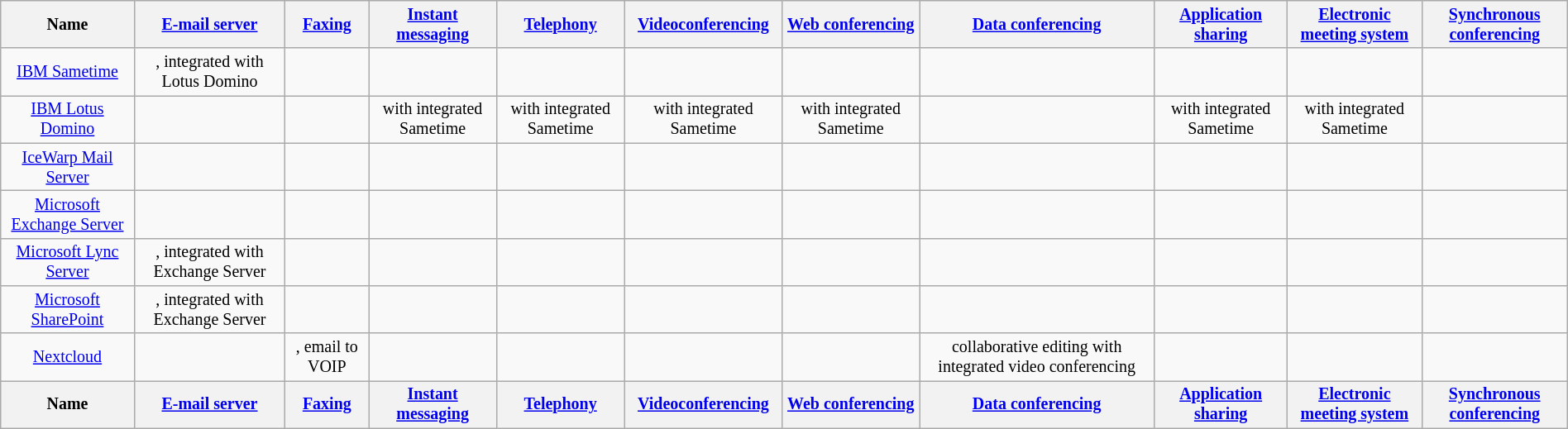<table class="wikitable sortable sticky-header" style="width: 100%; text-align: center; font-size: smaller;">
<tr>
<th>Name</th>
<th><a href='#'>E-mail server</a></th>
<th><a href='#'>Faxing</a></th>
<th><a href='#'>Instant messaging</a></th>
<th><a href='#'>Telephony</a></th>
<th><a href='#'>Videoconferencing</a></th>
<th><a href='#'>Web conferencing</a></th>
<th><a href='#'>Data conferencing</a></th>
<th><a href='#'>Application sharing</a></th>
<th><a href='#'>Electronic meeting system</a></th>
<th><a href='#'>Synchronous conferencing</a></th>
</tr>
<tr>
<td><a href='#'>IBM Sametime</a></td>
<td>, integrated with Lotus Domino</td>
<td></td>
<td></td>
<td></td>
<td></td>
<td></td>
<td></td>
<td></td>
<td></td>
<td></td>
</tr>
<tr>
<td><a href='#'>IBM Lotus Domino</a></td>
<td></td>
<td></td>
<td> with integrated Sametime</td>
<td> with integrated Sametime</td>
<td> with integrated Sametime</td>
<td> with integrated Sametime</td>
<td></td>
<td> with integrated Sametime</td>
<td> with integrated Sametime</td>
<td></td>
</tr>
<tr>
<td><a href='#'>IceWarp Mail Server</a></td>
<td></td>
<td></td>
<td></td>
<td></td>
<td></td>
<td></td>
<td></td>
<td></td>
<td></td>
<td></td>
</tr>
<tr>
<td><a href='#'>Microsoft Exchange Server</a></td>
<td></td>
<td></td>
<td></td>
<td></td>
<td></td>
<td></td>
<td></td>
<td></td>
<td></td>
<td></td>
</tr>
<tr>
<td><a href='#'>Microsoft Lync Server</a></td>
<td>, integrated with Exchange Server</td>
<td></td>
<td></td>
<td></td>
<td></td>
<td></td>
<td></td>
<td></td>
<td></td>
<td></td>
</tr>
<tr>
<td><a href='#'>Microsoft SharePoint</a></td>
<td>, integrated with Exchange Server</td>
<td></td>
<td></td>
<td></td>
<td></td>
<td></td>
<td></td>
<td></td>
<td></td>
<td></td>
</tr>
<tr>
<td><a href='#'>Nextcloud</a></td>
<td></td>
<td>, email to VOIP</td>
<td></td>
<td></td>
<td></td>
<td></td>
<td> collaborative editing with integrated video conferencing</td>
<td></td>
<td></td>
<td></td>
</tr>
<tr>
<th>Name</th>
<th><a href='#'>E-mail server</a></th>
<th><a href='#'>Faxing</a></th>
<th><a href='#'>Instant messaging</a></th>
<th><a href='#'>Telephony</a></th>
<th><a href='#'>Videoconferencing</a></th>
<th><a href='#'>Web conferencing</a></th>
<th><a href='#'>Data conferencing</a></th>
<th><a href='#'>Application sharing</a></th>
<th><a href='#'>Electronic meeting system</a></th>
<th><a href='#'>Synchronous conferencing</a></th>
</tr>
</table>
